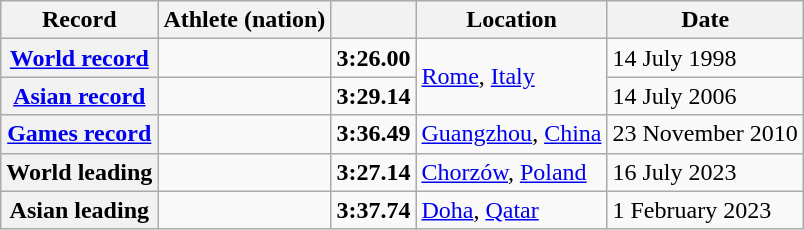<table class="wikitable">
<tr>
<th scope="col">Record</th>
<th scope="col">Athlete (nation)</th>
<th scope="col"></th>
<th scope="col">Location</th>
<th scope="col">Date</th>
</tr>
<tr>
<th scope="row"><a href='#'>World record</a></th>
<td></td>
<td align="center"><strong>3:26.00</strong></td>
<td rowspan="2"><a href='#'>Rome</a>, <a href='#'>Italy</a></td>
<td>14 July 1998</td>
</tr>
<tr>
<th scope="row"><a href='#'>Asian record</a></th>
<td></td>
<td align="center"><strong>3:29.14</strong></td>
<td>14 July 2006</td>
</tr>
<tr>
<th><a href='#'>Games record</a></th>
<td></td>
<td align="center"><strong>3:36.49</strong></td>
<td><a href='#'>Guangzhou</a>, <a href='#'>China</a></td>
<td>23 November 2010</td>
</tr>
<tr>
<th scope="row">World leading</th>
<td></td>
<td align="center"><strong>3:27.14</strong></td>
<td><a href='#'>Chorzów</a>, <a href='#'>Poland</a></td>
<td>16 July 2023</td>
</tr>
<tr>
<th scope="row">Asian leading</th>
<td></td>
<td align="center"><strong>3:37.74</strong></td>
<td><a href='#'>Doha</a>, <a href='#'>Qatar</a></td>
<td>1 February 2023</td>
</tr>
</table>
